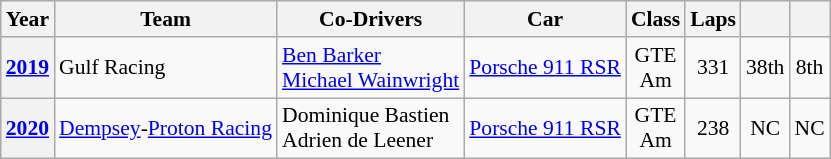<table class="wikitable" style="text-align:center; font-size:90%">
<tr>
<th>Year</th>
<th>Team</th>
<th>Co-Drivers</th>
<th>Car</th>
<th>Class</th>
<th>Laps</th>
<th></th>
<th></th>
</tr>
<tr>
<th><a href='#'>2019</a></th>
<td align="left"nowrap> Gulf Racing</td>
<td align="left"nowrap> <a href='#'>Ben Barker</a><br> <a href='#'>Michael Wainwright</a></td>
<td align="left"nowrap><a href='#'>Porsche 911 RSR</a></td>
<td>GTE<br>Am</td>
<td>331</td>
<td>38th</td>
<td>8th</td>
</tr>
<tr>
<th><a href='#'>2020</a></th>
<td align="left"nowrap> <a href='#'>Dempsey</a>-<a href='#'>Proton Racing</a></td>
<td align="left"nowrap> Dominique Bastien<br> Adrien de Leener</td>
<td align="left"nowrap><a href='#'>Porsche 911 RSR</a></td>
<td>GTE<br>Am</td>
<td>238</td>
<td>NC</td>
<td>NC</td>
</tr>
</table>
